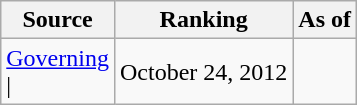<table class="wikitable" style="text-align:center">
<tr>
<th>Source</th>
<th>Ranking</th>
<th>As of</th>
</tr>
<tr>
<td align=left><a href='#'>Governing</a><br>| </td>
<td>October 24, 2012</td>
</tr>
</table>
